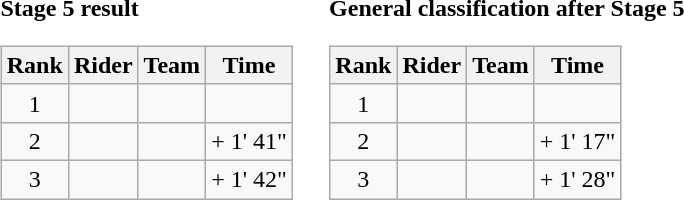<table>
<tr>
<td><strong>Stage 5 result</strong><br><table class="wikitable">
<tr>
<th scope="col">Rank</th>
<th scope="col">Rider</th>
<th scope="col">Team</th>
<th scope="col">Time</th>
</tr>
<tr>
<td style="text-align:center;">1</td>
<td></td>
<td></td>
<td style="text-align:right;"></td>
</tr>
<tr>
<td style="text-align:center;">2</td>
<td></td>
<td></td>
<td style="text-align:right;">+ 1' 41"</td>
</tr>
<tr>
<td style="text-align:center;">3</td>
<td></td>
<td></td>
<td style="text-align:right;">+ 1' 42"</td>
</tr>
</table>
</td>
<td></td>
<td><strong>General classification after Stage 5</strong><br><table class="wikitable">
<tr>
<th scope="col">Rank</th>
<th scope="col">Rider</th>
<th scope="col">Team</th>
<th scope="col">Time</th>
</tr>
<tr>
<td style="text-align:center;">1</td>
<td></td>
<td></td>
<td style="text-align:right;"></td>
</tr>
<tr>
<td style="text-align:center;">2</td>
<td></td>
<td></td>
<td style="text-align:right;">+ 1' 17"</td>
</tr>
<tr>
<td style="text-align:center;">3</td>
<td></td>
<td></td>
<td style="text-align:right;">+ 1' 28"</td>
</tr>
</table>
</td>
</tr>
</table>
